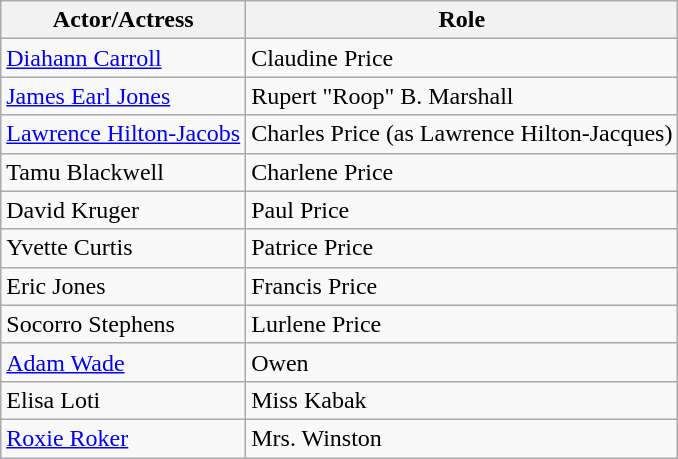<table class="wikitable">
<tr>
<th>Actor/Actress</th>
<th>Role</th>
</tr>
<tr>
<td><a href='#'>Diahann Carroll</a></td>
<td>Claudine Price</td>
</tr>
<tr>
<td><a href='#'>James Earl Jones</a></td>
<td>Rupert "Roop" B. Marshall</td>
</tr>
<tr>
<td><a href='#'>Lawrence Hilton-Jacobs</a></td>
<td>Charles Price (as Lawrence Hilton-Jacques)</td>
</tr>
<tr>
<td>Tamu Blackwell</td>
<td>Charlene Price</td>
</tr>
<tr>
<td>David Kruger</td>
<td>Paul Price</td>
</tr>
<tr>
<td>Yvette Curtis</td>
<td>Patrice Price</td>
</tr>
<tr>
<td>Eric Jones</td>
<td>Francis Price</td>
</tr>
<tr>
<td>Socorro Stephens</td>
<td>Lurlene Price</td>
</tr>
<tr>
<td><a href='#'>Adam Wade</a></td>
<td>Owen</td>
</tr>
<tr>
<td>Elisa Loti</td>
<td>Miss Kabak</td>
</tr>
<tr>
<td><a href='#'>Roxie Roker</a></td>
<td>Mrs. Winston</td>
</tr>
</table>
